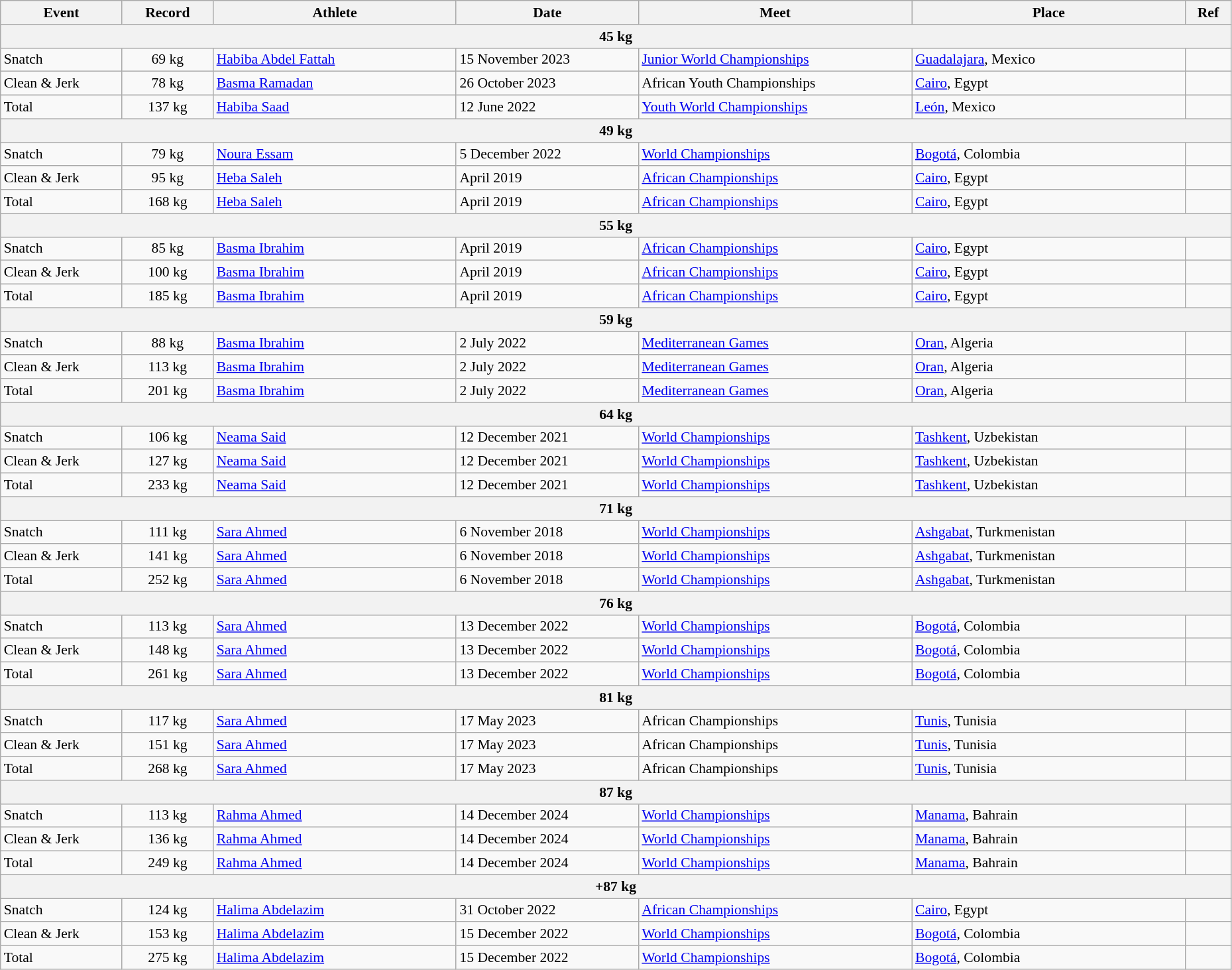<table class="wikitable" style="font-size:90%; width: 98%;">
<tr>
<th width=8%>Event</th>
<th width=6%>Record</th>
<th width=16%>Athlete</th>
<th width=12%>Date</th>
<th width=18%>Meet</th>
<th width=18%>Place</th>
<th width=3%>Ref</th>
</tr>
<tr bgcolor="#DDDDDD">
<th colspan=8>45 kg</th>
</tr>
<tr>
<td>Snatch</td>
<td align="center">69 kg</td>
<td><a href='#'>Habiba Abdel Fattah</a></td>
<td>15 November 2023</td>
<td><a href='#'>Junior World Championships</a></td>
<td><a href='#'>Guadalajara</a>, Mexico</td>
<td></td>
</tr>
<tr>
<td>Clean & Jerk</td>
<td align="center">78 kg</td>
<td><a href='#'>Basma Ramadan</a></td>
<td>26 October 2023</td>
<td>African Youth Championships</td>
<td><a href='#'>Cairo</a>, Egypt</td>
<td></td>
</tr>
<tr>
<td>Total</td>
<td align="center">137 kg</td>
<td><a href='#'>Habiba Saad</a></td>
<td>12 June 2022</td>
<td><a href='#'>Youth World Championships</a></td>
<td><a href='#'>León</a>, Mexico</td>
<td></td>
</tr>
<tr bgcolor="#DDDDDD">
<th colspan=8>49 kg</th>
</tr>
<tr>
<td>Snatch</td>
<td align="center">79 kg</td>
<td><a href='#'>Noura Essam</a></td>
<td>5 December 2022</td>
<td><a href='#'>World Championships</a></td>
<td><a href='#'>Bogotá</a>, Colombia</td>
<td></td>
</tr>
<tr>
<td>Clean & Jerk</td>
<td align="center">95 kg</td>
<td><a href='#'>Heba Saleh</a></td>
<td>April 2019</td>
<td><a href='#'>African Championships</a></td>
<td><a href='#'>Cairo</a>, Egypt</td>
<td></td>
</tr>
<tr>
<td>Total</td>
<td align="center">168 kg</td>
<td><a href='#'>Heba Saleh</a></td>
<td>April 2019</td>
<td><a href='#'>African Championships</a></td>
<td><a href='#'>Cairo</a>, Egypt</td>
<td></td>
</tr>
<tr bgcolor="#DDDDDD">
<th colspan=8>55 kg</th>
</tr>
<tr>
<td>Snatch</td>
<td align="center">85 kg</td>
<td><a href='#'>Basma Ibrahim</a></td>
<td>April 2019</td>
<td><a href='#'>African Championships</a></td>
<td><a href='#'>Cairo</a>, Egypt</td>
<td></td>
</tr>
<tr>
<td>Clean & Jerk</td>
<td align="center">100 kg</td>
<td><a href='#'>Basma Ibrahim</a></td>
<td>April 2019</td>
<td><a href='#'>African Championships</a></td>
<td><a href='#'>Cairo</a>, Egypt</td>
<td></td>
</tr>
<tr>
<td>Total</td>
<td align="center">185 kg</td>
<td><a href='#'>Basma Ibrahim</a></td>
<td>April 2019</td>
<td><a href='#'>African Championships</a></td>
<td><a href='#'>Cairo</a>, Egypt</td>
<td></td>
</tr>
<tr bgcolor="#DDDDDD">
<th colspan=8>59 kg</th>
</tr>
<tr>
<td>Snatch</td>
<td align="center">88 kg</td>
<td><a href='#'>Basma Ibrahim</a></td>
<td>2 July 2022</td>
<td><a href='#'>Mediterranean Games</a></td>
<td><a href='#'>Oran</a>, Algeria</td>
<td></td>
</tr>
<tr>
<td>Clean & Jerk</td>
<td align="center">113 kg</td>
<td><a href='#'>Basma Ibrahim</a></td>
<td>2 July 2022</td>
<td><a href='#'>Mediterranean Games</a></td>
<td><a href='#'>Oran</a>, Algeria</td>
<td></td>
</tr>
<tr>
<td>Total</td>
<td align="center">201 kg</td>
<td><a href='#'>Basma Ibrahim</a></td>
<td>2 July 2022</td>
<td><a href='#'>Mediterranean Games</a></td>
<td><a href='#'>Oran</a>, Algeria</td>
<td></td>
</tr>
<tr bgcolor="#DDDDDD">
<th colspan=8>64 kg</th>
</tr>
<tr>
<td>Snatch</td>
<td align=center>106 kg</td>
<td><a href='#'>Neama Said</a></td>
<td>12 December 2021</td>
<td><a href='#'>World Championships</a></td>
<td><a href='#'>Tashkent</a>, Uzbekistan</td>
<td></td>
</tr>
<tr>
<td>Clean & Jerk</td>
<td align=center>127 kg</td>
<td><a href='#'>Neama Said</a></td>
<td>12 December 2021</td>
<td><a href='#'>World Championships</a></td>
<td><a href='#'>Tashkent</a>, Uzbekistan</td>
<td></td>
</tr>
<tr>
<td>Total</td>
<td align=center>233 kg</td>
<td><a href='#'>Neama Said</a></td>
<td>12 December 2021</td>
<td><a href='#'>World Championships</a></td>
<td><a href='#'>Tashkent</a>, Uzbekistan</td>
<td></td>
</tr>
<tr bgcolor="#DDDDDD">
<th colspan=8>71 kg</th>
</tr>
<tr>
<td>Snatch</td>
<td align="center">111 kg</td>
<td><a href='#'>Sara Ahmed</a></td>
<td>6 November 2018</td>
<td><a href='#'>World Championships</a></td>
<td><a href='#'>Ashgabat</a>, Turkmenistan</td>
<td></td>
</tr>
<tr>
<td>Clean & Jerk</td>
<td align="center">141 kg</td>
<td><a href='#'>Sara Ahmed</a></td>
<td>6 November 2018</td>
<td><a href='#'>World Championships</a></td>
<td><a href='#'>Ashgabat</a>, Turkmenistan</td>
<td></td>
</tr>
<tr>
<td>Total</td>
<td align="center">252 kg</td>
<td><a href='#'>Sara Ahmed</a></td>
<td>6 November 2018</td>
<td><a href='#'>World Championships</a></td>
<td><a href='#'>Ashgabat</a>, Turkmenistan</td>
<td></td>
</tr>
<tr bgcolor="#DDDDDD">
<th colspan=8>76 kg</th>
</tr>
<tr>
<td>Snatch</td>
<td align="center">113 kg</td>
<td><a href='#'>Sara Ahmed</a></td>
<td>13 December 2022</td>
<td><a href='#'>World Championships</a></td>
<td><a href='#'>Bogotá</a>, Colombia</td>
<td></td>
</tr>
<tr>
<td>Clean & Jerk</td>
<td align="center">148 kg</td>
<td><a href='#'>Sara Ahmed</a></td>
<td>13 December 2022</td>
<td><a href='#'>World Championships</a></td>
<td><a href='#'>Bogotá</a>, Colombia</td>
<td></td>
</tr>
<tr>
<td>Total</td>
<td align="center">261 kg</td>
<td><a href='#'>Sara Ahmed</a></td>
<td>13 December 2022</td>
<td><a href='#'>World Championships</a></td>
<td><a href='#'>Bogotá</a>, Colombia</td>
<td></td>
</tr>
<tr bgcolor="#DDDDDD">
<th colspan=8>81 kg</th>
</tr>
<tr>
<td>Snatch</td>
<td align=center>117 kg</td>
<td><a href='#'>Sara Ahmed</a></td>
<td>17 May 2023</td>
<td>African Championships</td>
<td><a href='#'>Tunis</a>, Tunisia</td>
<td></td>
</tr>
<tr>
<td>Clean & Jerk</td>
<td align=center>151 kg</td>
<td><a href='#'>Sara Ahmed</a></td>
<td>17 May 2023</td>
<td>African Championships</td>
<td><a href='#'>Tunis</a>, Tunisia</td>
<td></td>
</tr>
<tr>
<td>Total</td>
<td align=center>268 kg</td>
<td><a href='#'>Sara Ahmed</a></td>
<td>17 May 2023</td>
<td>African Championships</td>
<td><a href='#'>Tunis</a>, Tunisia</td>
<td></td>
</tr>
<tr bgcolor="#DDDDDD">
<th colspan=8>87 kg</th>
</tr>
<tr>
<td>Snatch</td>
<td align="center">113 kg</td>
<td><a href='#'>Rahma Ahmed</a></td>
<td>14 December 2024</td>
<td><a href='#'>World Championships</a></td>
<td><a href='#'>Manama</a>, Bahrain</td>
<td></td>
</tr>
<tr>
<td>Clean & Jerk</td>
<td align="center">136 kg</td>
<td><a href='#'>Rahma Ahmed</a></td>
<td>14 December 2024</td>
<td><a href='#'>World Championships</a></td>
<td><a href='#'>Manama</a>, Bahrain</td>
<td></td>
</tr>
<tr>
<td>Total</td>
<td align="center">249 kg</td>
<td><a href='#'>Rahma Ahmed</a></td>
<td>14 December 2024</td>
<td><a href='#'>World Championships</a></td>
<td><a href='#'>Manama</a>, Bahrain</td>
<td></td>
</tr>
<tr bgcolor="#DDDDDD">
<th colspan=8>+87 kg</th>
</tr>
<tr>
<td>Snatch</td>
<td align="center">124 kg</td>
<td><a href='#'>Halima Abdelazim</a></td>
<td>31 October 2022</td>
<td><a href='#'>African Championships</a></td>
<td><a href='#'>Cairo</a>, Egypt</td>
<td></td>
</tr>
<tr>
<td>Clean & Jerk</td>
<td align="center">153 kg</td>
<td><a href='#'>Halima Abdelazim</a></td>
<td>15 December 2022</td>
<td><a href='#'>World Championships</a></td>
<td><a href='#'>Bogotá</a>, Colombia</td>
<td></td>
</tr>
<tr>
<td>Total</td>
<td align="center">275 kg</td>
<td><a href='#'>Halima Abdelazim</a></td>
<td>15 December 2022</td>
<td><a href='#'>World Championships</a></td>
<td><a href='#'>Bogotá</a>, Colombia</td>
<td></td>
</tr>
</table>
